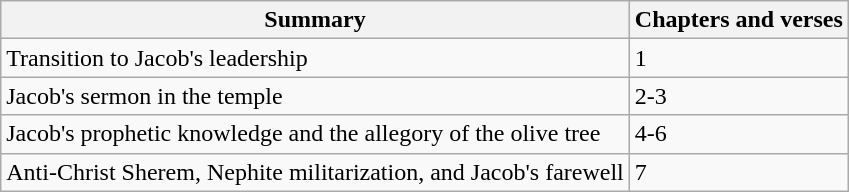<table class="wikitable">
<tr>
<th>Summary</th>
<th>Chapters and verses</th>
</tr>
<tr>
<td>Transition to Jacob's leadership</td>
<td>1</td>
</tr>
<tr>
<td>Jacob's sermon in the temple</td>
<td>2-3</td>
</tr>
<tr>
<td>Jacob's prophetic knowledge and the allegory of the olive tree</td>
<td>4-6</td>
</tr>
<tr>
<td>Anti-Christ Sherem, Nephite militarization, and Jacob's farewell</td>
<td>7</td>
</tr>
</table>
